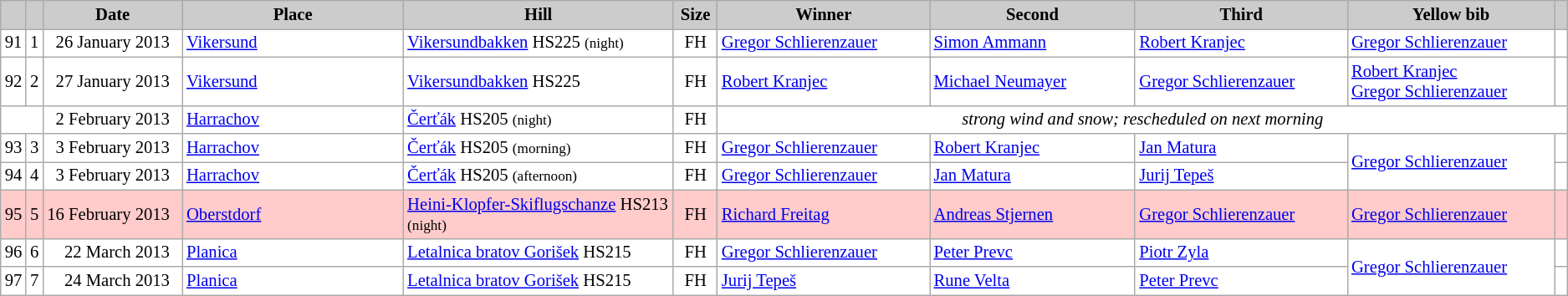<table class="wikitable plainrowheaders" style="background:#fff; font-size:86%; line-height:16px; border:gray solid 1px; border-collapse:collapse;">
<tr style="background:#ccc; text-align:center;">
<th scope="col" style="background:#ccc; width=10 px;"></th>
<th scope="col" style="background:#ccc; width=10 px;"></th>
<th scope="col" style="background:#ccc; width:120px;">Date</th>
<th scope="col" style="background:#ccc; width:200px;">Place</th>
<th scope="col" style="background:#ccc; width:240px;">Hill</th>
<th scope="col" style="background:#ccc; width:30px;">Size</th>
<th scope="col" style="background:#ccc; width:185px;">Winner</th>
<th scope="col" style="background:#ccc; width:185px;">Second</th>
<th scope="col" style="background:#ccc; width:185px;">Third</th>
<th scope="col" style="background:#ccc; width:180px;">Yellow bib</th>
<th scope="col" style="background:#ccc; width:5px;"></th>
</tr>
<tr>
<td align=center>91</td>
<td align=center>1</td>
<td align=right>26 January 2013  </td>
<td> <a href='#'>Vikersund</a></td>
<td><a href='#'>Vikersundbakken</a> HS225 <small>(night)</small></td>
<td align=center>FH</td>
<td> <a href='#'>Gregor Schlierenzauer</a></td>
<td> <a href='#'>Simon Ammann</a></td>
<td> <a href='#'>Robert Kranjec</a></td>
<td> <a href='#'>Gregor Schlierenzauer</a></td>
<td></td>
</tr>
<tr>
<td align=center>92</td>
<td align=center>2</td>
<td align=right>27 January 2013  </td>
<td> <a href='#'>Vikersund</a></td>
<td><a href='#'>Vikersundbakken</a> HS225</td>
<td align=center>FH</td>
<td> <a href='#'>Robert Kranjec</a></td>
<td> <a href='#'>Michael Neumayer</a></td>
<td> <a href='#'>Gregor Schlierenzauer</a></td>
<td> <a href='#'>Robert Kranjec</a><br> <a href='#'>Gregor Schlierenzauer</a></td>
<td></td>
</tr>
<tr>
<td colspan=2></td>
<td align=right>2 February 2013  </td>
<td> <a href='#'>Harrachov</a></td>
<td><a href='#'>Čerťák</a> HS205 <small>(night)</small></td>
<td align=center>FH</td>
<td colspan=5 align=center><em>strong wind and snow; rescheduled on next morning</em></td>
</tr>
<tr>
<td align=center>93</td>
<td align=center>3</td>
<td align=right><small></small>3 February 2013  </td>
<td> <a href='#'>Harrachov</a></td>
<td><a href='#'>Čerťák</a> HS205 <small>(morning)</small></td>
<td align=center>FH</td>
<td> <a href='#'>Gregor Schlierenzauer</a></td>
<td> <a href='#'>Robert Kranjec</a></td>
<td> <a href='#'>Jan Matura</a></td>
<td rowspan=2> <a href='#'>Gregor Schlierenzauer</a></td>
<td></td>
</tr>
<tr>
<td align=center>94</td>
<td align=center>4</td>
<td align=right><small></small>3 February 2013  </td>
<td> <a href='#'>Harrachov</a></td>
<td><a href='#'>Čerťák</a> HS205 <small>(afternoon)</small></td>
<td align=center>FH</td>
<td> <a href='#'>Gregor Schlierenzauer</a></td>
<td> <a href='#'>Jan Matura</a></td>
<td> <a href='#'>Jurij Tepeš</a></td>
<td></td>
</tr>
<tr bgcolor=#FFCBCB>
<td align=center>95</td>
<td align=center>5</td>
<td align=right>16 February 2013  </td>
<td> <a href='#'>Oberstdorf</a></td>
<td><a href='#'>Heini-Klopfer-Skiflugschanze</a> HS213 <small>(night)</small></td>
<td align=center>FH</td>
<td> <a href='#'>Richard Freitag</a></td>
<td> <a href='#'>Andreas Stjernen</a></td>
<td> <a href='#'>Gregor Schlierenzauer</a></td>
<td> <a href='#'>Gregor Schlierenzauer</a></td>
<td></td>
</tr>
<tr>
<td align=center>96</td>
<td align=center>6</td>
<td align=right>22 March 2013  </td>
<td> <a href='#'>Planica</a></td>
<td><a href='#'>Letalnica bratov Gorišek</a> HS215</td>
<td align=center>FH</td>
<td> <a href='#'>Gregor Schlierenzauer</a></td>
<td> <a href='#'>Peter Prevc</a></td>
<td> <a href='#'>Piotr Zyla</a></td>
<td rowspan=2> <a href='#'>Gregor Schlierenzauer</a></td>
<td></td>
</tr>
<tr>
<td align=center>97</td>
<td align=center>7</td>
<td align=right>24 March 2013  </td>
<td> <a href='#'>Planica</a></td>
<td><a href='#'>Letalnica bratov Gorišek</a> HS215</td>
<td align=center>FH</td>
<td> <a href='#'>Jurij Tepeš</a></td>
<td> <a href='#'>Rune Velta</a></td>
<td> <a href='#'>Peter Prevc</a></td>
<td></td>
</tr>
</table>
